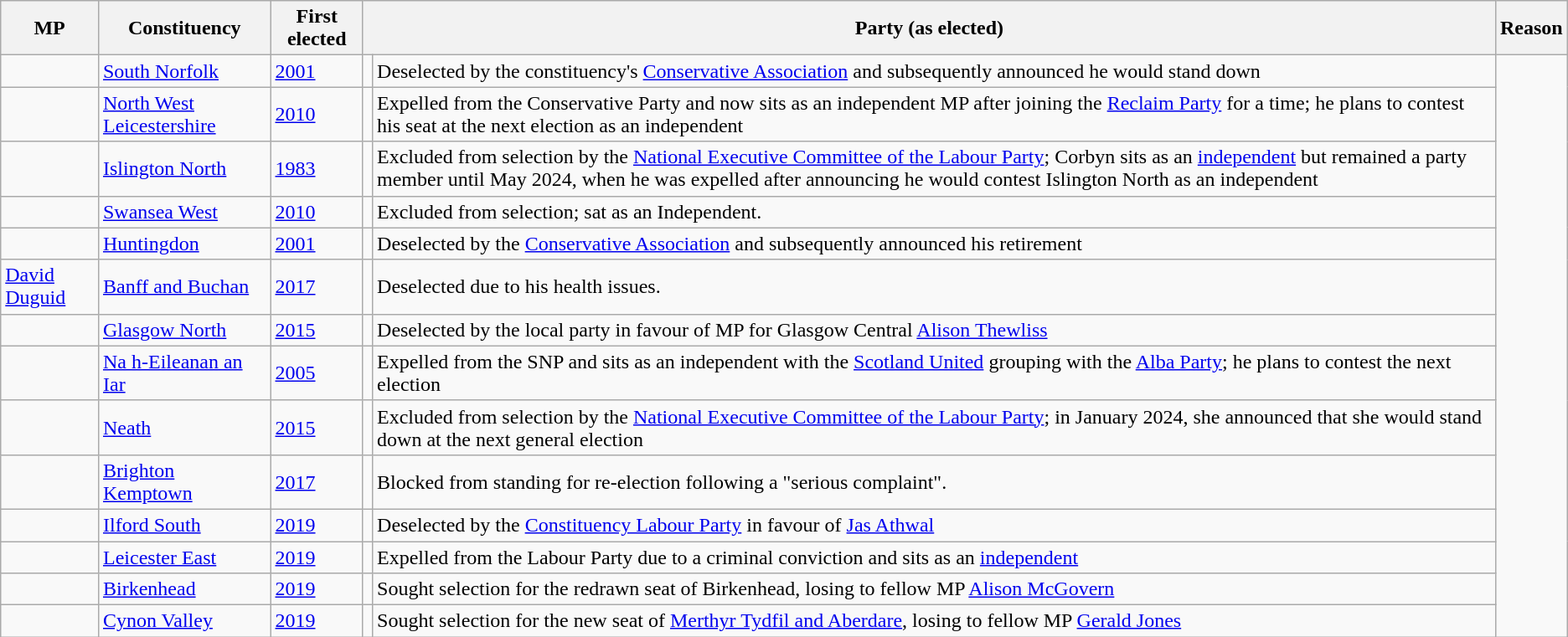<table class="wikitable sortable">
<tr>
<th scope="col">MP</th>
<th scope="col">Constituency</th>
<th scope="col">First elected</th>
<th colspan=2>Party (as elected)</th>
<th scope="col" class="unsortable">Reason</th>
</tr>
<tr>
<td></td>
<td><a href='#'>South Norfolk</a></td>
<td><a href='#'>2001</a></td>
<td></td>
<td>Deselected by the constituency's <a href='#'>Conservative Association</a> and subsequently announced he would stand down</td>
</tr>
<tr>
<td></td>
<td><a href='#'>North West Leicestershire</a></td>
<td><a href='#'>2010</a></td>
<td></td>
<td>Expelled from the Conservative Party and now sits as an independent MP after joining the <a href='#'>Reclaim Party</a> for a time; he plans to contest his seat at the next election as an independent</td>
</tr>
<tr>
<td></td>
<td><a href='#'>Islington North</a></td>
<td><a href='#'>1983</a></td>
<td></td>
<td>Excluded from selection by the <a href='#'>National Executive Committee of the Labour Party</a>; Corbyn sits as an <a href='#'>independent</a> but remained a party member until May 2024, when he was expelled after announcing he would contest Islington North as an independent</td>
</tr>
<tr>
<td></td>
<td><a href='#'>Swansea West</a></td>
<td><a href='#'>2010</a></td>
<td></td>
<td>Excluded from selection; sat as an Independent.</td>
</tr>
<tr>
<td></td>
<td><a href='#'>Huntingdon</a></td>
<td><a href='#'>2001</a></td>
<td></td>
<td>Deselected by the <a href='#'>Conservative Association</a> and subsequently announced his retirement</td>
</tr>
<tr>
<td><a href='#'>David Duguid</a></td>
<td><a href='#'>Banff and Buchan</a></td>
<td><a href='#'>2017</a></td>
<td></td>
<td>Deselected due to his health issues.</td>
</tr>
<tr>
<td></td>
<td><a href='#'>Glasgow North</a></td>
<td><a href='#'>2015</a></td>
<td></td>
<td>Deselected by the local party in favour of MP for Glasgow Central <a href='#'>Alison Thewliss</a></td>
</tr>
<tr>
<td></td>
<td><a href='#'>Na h-Eileanan an Iar</a></td>
<td><a href='#'>2005</a></td>
<td></td>
<td>Expelled from the SNP and sits as an independent with the <a href='#'>Scotland United</a> grouping with the <a href='#'>Alba Party</a>; he plans to contest the next election</td>
</tr>
<tr>
<td></td>
<td><a href='#'>Neath</a></td>
<td><a href='#'>2015</a></td>
<td></td>
<td>Excluded from selection by the <a href='#'>National Executive Committee of the Labour Party</a>; in January 2024, she announced that she would stand down at the next general election</td>
</tr>
<tr>
<td></td>
<td><a href='#'>Brighton Kemptown</a></td>
<td><a href='#'>2017</a></td>
<td></td>
<td>Blocked from standing for re-election following a "serious complaint".</td>
</tr>
<tr>
<td></td>
<td><a href='#'>Ilford South</a></td>
<td><a href='#'>2019</a></td>
<td></td>
<td>Deselected by the <a href='#'>Constituency Labour Party</a> in favour of <a href='#'>Jas Athwal</a></td>
</tr>
<tr>
<td></td>
<td><a href='#'>Leicester East</a></td>
<td><a href='#'>2019</a></td>
<td></td>
<td>Expelled from the Labour Party due to a criminal conviction and sits as an <a href='#'>independent</a></td>
</tr>
<tr>
<td></td>
<td><a href='#'>Birkenhead</a></td>
<td><a href='#'>2019</a></td>
<td></td>
<td>Sought selection for the redrawn seat of Birkenhead, losing to fellow MP <a href='#'>Alison McGovern</a></td>
</tr>
<tr>
<td></td>
<td><a href='#'>Cynon Valley</a></td>
<td><a href='#'>2019</a></td>
<td></td>
<td>Sought selection for the new seat of <a href='#'>Merthyr Tydfil and Aberdare</a>, losing to fellow MP <a href='#'>Gerald Jones</a></td>
</tr>
</table>
